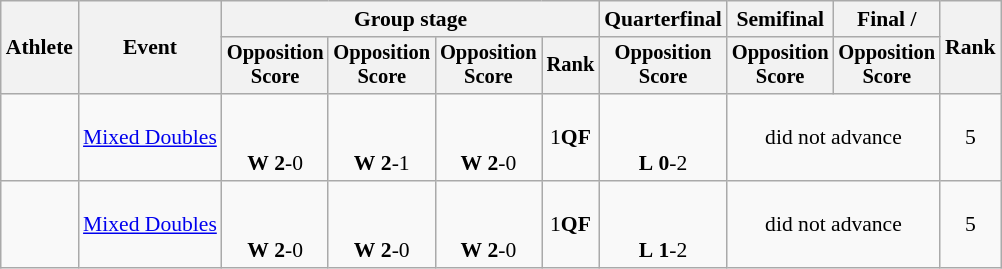<table class="wikitable" style="font-size:90%">
<tr>
<th rowspan=2>Athlete</th>
<th rowspan=2>Event</th>
<th colspan=4>Group stage</th>
<th>Quarterfinal</th>
<th>Semifinal</th>
<th>Final / </th>
<th rowspan=2>Rank</th>
</tr>
<tr style="font-size:95%">
<th>Opposition<br>Score</th>
<th>Opposition<br>Score</th>
<th>Opposition<br>Score</th>
<th>Rank</th>
<th>Opposition<br>Score</th>
<th>Opposition<br>Score</th>
<th>Opposition<br>Score</th>
</tr>
<tr align=center>
<td align=left><br></td>
<td align=left><a href='#'>Mixed Doubles</a></td>
<td><small><br></small> <br> <strong>W</strong> <strong>2</strong>-0</td>
<td><small><br></small> <br> <strong>W</strong> <strong>2</strong>-1</td>
<td><small><br></small> <br> <strong>W</strong> <strong>2</strong>-0</td>
<td>1<strong>QF</strong></td>
<td><small><br></small> <br> <strong>L</strong> <strong>0</strong>-2</td>
<td colspan=2>did not advance</td>
<td>5</td>
</tr>
<tr align=center>
<td align=left><br></td>
<td align=left><a href='#'>Mixed Doubles</a></td>
<td><small><br></small> <br> <strong>W</strong> <strong>2</strong>-0</td>
<td><small><br></small> <br> <strong>W</strong> <strong>2</strong>-0</td>
<td><small><br></small> <br> <strong>W</strong> <strong>2</strong>-0</td>
<td>1<strong>QF</strong></td>
<td><small><br></small> <br> <strong>L</strong> <strong>1</strong>-2</td>
<td colspan=2>did not advance</td>
<td>5</td>
</tr>
</table>
